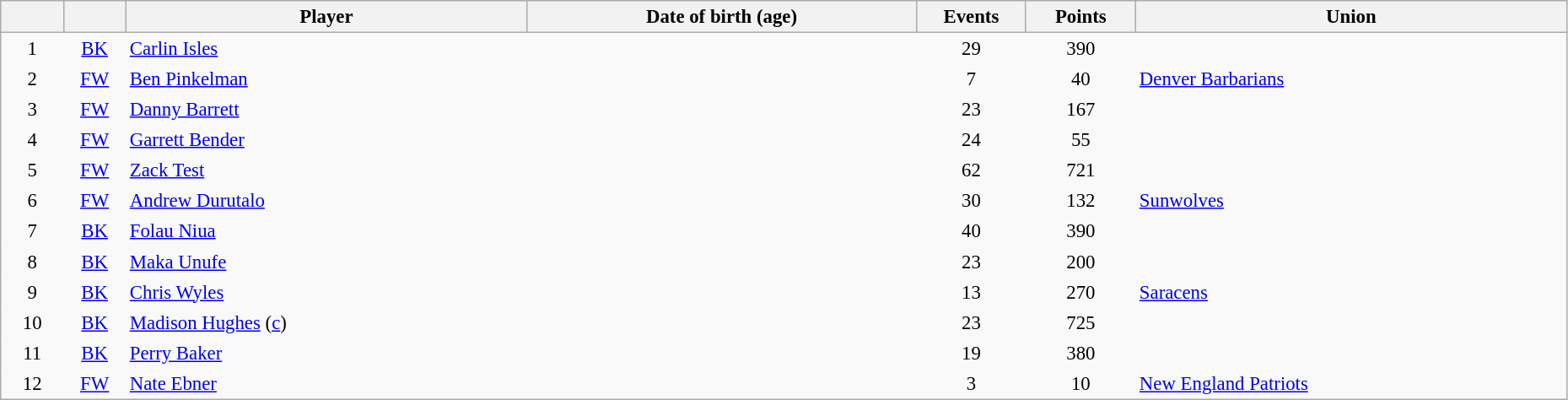<table class="sortable wikitable" style="font-size:95%; width: 98%">
<tr>
<th scope="col" style="width:4%"></th>
<th scope="col" style="width:4%"></th>
<th scope="col">Player</th>
<th scope="col">Date of birth (age)</th>
<th scope="col" style="width:7%">Events</th>
<th scope="col" style="width:7%">Points</th>
<th scope="col">Union</th>
</tr>
<tr>
<td style="text-align:center; border:0">1</td>
<td style="text-align:center; border:0"><a href='#'>BK</a></td>
<td style="text-align:left; border:0"><a href='#'>Carlin Isles</a></td>
<td style="text-align:left; border:0"></td>
<td style="text-align:center; border:0">29</td>
<td style="text-align:center; border:0">390</td>
<td style="text-align:left; border:0"></td>
</tr>
<tr>
<td style="text-align:center; border:0">2</td>
<td style="text-align:center; border:0"><a href='#'>FW</a></td>
<td style="text-align:left; border:0"><a href='#'>Ben Pinkelman</a></td>
<td style="text-align:left; border:0"></td>
<td style="text-align:center; border:0">7</td>
<td style="text-align:center; border:0">40</td>
<td style="text-align:left; border:0"> <a href='#'>Denver Barbarians</a></td>
</tr>
<tr>
<td style="text-align:center; border:0">3</td>
<td style="text-align:center; border:0"><a href='#'>FW</a></td>
<td style="text-align:left; border:0"><a href='#'>Danny Barrett</a></td>
<td style="text-align:left; border:0"></td>
<td style="text-align:center; border:0">23</td>
<td style="text-align:center; border:0">167</td>
<td style="text-align:left; border:0"></td>
</tr>
<tr>
<td style="text-align:center; border:0">4</td>
<td style="text-align:center; border:0"><a href='#'>FW</a></td>
<td style="text-align:left; border:0"><a href='#'>Garrett Bender</a></td>
<td style="text-align:left; border:0"></td>
<td style="text-align:center; border:0">24</td>
<td style="text-align:center; border:0">55</td>
<td style="text-align:left; border:0"></td>
</tr>
<tr>
<td style="text-align:center; border:0">5</td>
<td style="text-align:center; border:0"><a href='#'>FW</a></td>
<td style="text-align:left; border:0"><a href='#'>Zack Test</a></td>
<td style="text-align:left; border:0"></td>
<td style="text-align:center; border:0">62</td>
<td style="text-align:center; border:0">721</td>
<td style="text-align:left; border:0"></td>
</tr>
<tr>
<td style="text-align:center; border:0">6</td>
<td style="text-align:center; border:0"><a href='#'>FW</a></td>
<td style="text-align:left; border:0"><a href='#'>Andrew Durutalo</a></td>
<td style="text-align:left; border:0"></td>
<td style="text-align:center; border:0">30</td>
<td style="text-align:center; border:0">132</td>
<td style="text-align:left; border:0"> <a href='#'>Sunwolves</a></td>
</tr>
<tr>
<td style="text-align:center; border:0">7</td>
<td style="text-align:center; border:0"><a href='#'>BK</a></td>
<td style="text-align:left; border:0"><a href='#'>Folau Niua</a></td>
<td style="text-align:left; border:0"></td>
<td style="text-align:center; border:0">40</td>
<td style="text-align:center; border:0">390</td>
<td style="text-align:left; border:0"></td>
</tr>
<tr>
<td style="text-align:center; border:0">8</td>
<td style="text-align:center; border:0"><a href='#'>BK</a></td>
<td style="text-align:left; border:0"><a href='#'>Maka Unufe</a></td>
<td style="text-align:left; border:0"></td>
<td style="text-align:center; border:0">23</td>
<td style="text-align:center; border:0">200</td>
<td style="text-align:left; border:0"></td>
</tr>
<tr>
<td style="text-align:center; border:0">9</td>
<td style="text-align:center; border:0"><a href='#'>BK</a></td>
<td style="text-align:left; border:0"><a href='#'>Chris Wyles</a></td>
<td style="text-align:left; border:0"></td>
<td style="text-align:center; border:0">13</td>
<td style="text-align:center; border:0">270</td>
<td style="text-align:left; border:0"> <a href='#'>Saracens</a></td>
</tr>
<tr>
<td style="text-align:center; border:0">10</td>
<td style="text-align:center; border:0"><a href='#'>BK</a></td>
<td style="text-align:left; border:0"><a href='#'>Madison Hughes</a> (<a href='#'>c</a>)</td>
<td style="text-align:left; border:0"></td>
<td style="text-align:center; border:0">23</td>
<td style="text-align:center; border:0">725</td>
<td style="text-align:left; border:0"></td>
</tr>
<tr>
<td style="text-align:center; border:0">11</td>
<td style="text-align:center; border:0"><a href='#'>BK</a></td>
<td style="text-align:left; border:0"><a href='#'>Perry Baker</a></td>
<td style="text-align:left; border:0"></td>
<td style="text-align:center; border:0">19</td>
<td style="text-align:center; border:0">380</td>
<td style="text-align:left; border:0"></td>
</tr>
<tr>
<td style="text-align:center; border:0">12</td>
<td style="text-align:center; border:0"><a href='#'>FW</a></td>
<td style="text-align:left; border:0"><a href='#'>Nate Ebner</a></td>
<td style="text-align:left; border:0"></td>
<td style="text-align:center; border:0">3</td>
<td style="text-align:center; border:0">10</td>
<td style="text-align:left; border:0"> <a href='#'>New England Patriots</a></td>
</tr>
</table>
